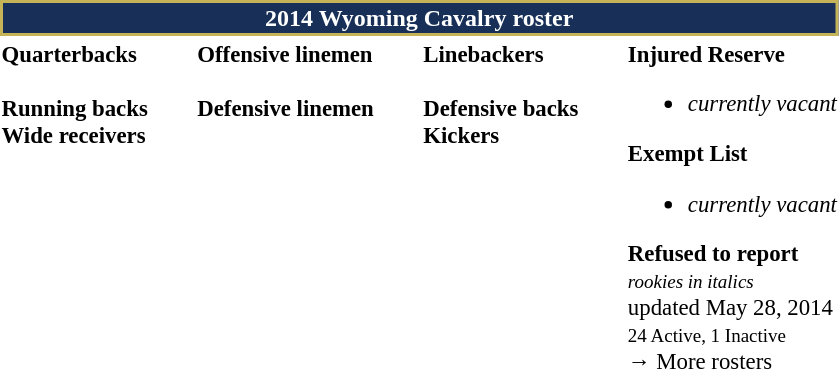<table class="toccolours" style="text-align: left;">
<tr>
<th colspan="7" style="background:#183058; border:2px solid #C5B358; color:white; text-align:center;"><strong>2014 Wyoming Cavalry roster</strong></th>
</tr>
<tr>
<td style="font-size: 95%;" valign="top"><strong>Quarterbacks</strong><br><br><strong>Running backs</strong>

<br><strong>Wide receivers</strong>




</td>
<td style="width: 25px;"></td>
<td style="font-size: 95%;" valign="top"><strong>Offensive linemen</strong><br>

<br><strong>Defensive linemen</strong>





</td>
<td style="width: 25px;"></td>
<td style="font-size: 95%;" valign="top"><strong>Linebackers</strong><br><br><strong>Defensive backs</strong>




<br><strong>Kickers</strong>
</td>
<td style="width: 25px;"></td>
<td style="font-size: 95%;" valign="top"><strong>Injured Reserve</strong><br><ul><li><em>currently vacant</em></li></ul><strong>Exempt List</strong><ul><li><em>currently vacant</em></li></ul><strong>Refused to report</strong>
<br><small><em>rookies in italics</em></small><br>
<span></span> updated May 28, 2014<br>
<small>24 Active, 1 Inactive</small><br>→ More rosters</td>
</tr>
<tr>
</tr>
</table>
